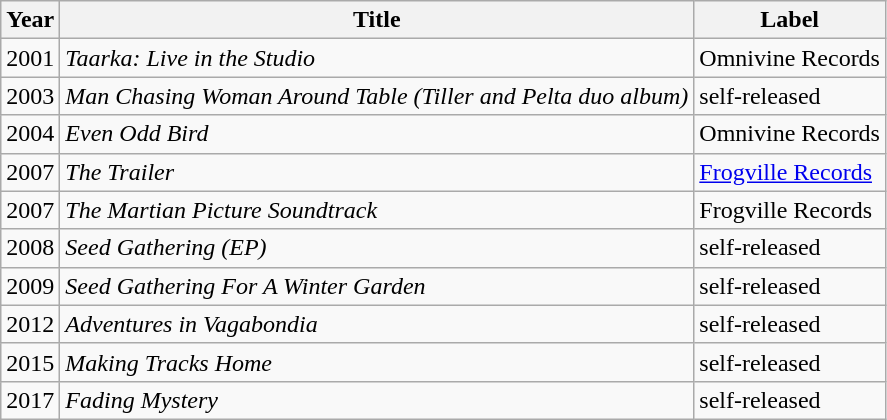<table class="wikitable">
<tr>
<th rowspan="1">Year</th>
<th rowspan="1">Title</th>
<th rowspan="1">Label</th>
</tr>
<tr>
<td align="center">2001</td>
<td align="left"><em>Taarka: Live in the Studio</em></td>
<td align="left">Omnivine Records</td>
</tr>
<tr>
<td align="center">2003</td>
<td align="left"><em>Man Chasing Woman Around Table (Tiller and Pelta duo album)</em></td>
<td align="left">self-released</td>
</tr>
<tr>
<td align="center">2004</td>
<td align="left"><em>Even Odd Bird</em></td>
<td align="left">Omnivine Records</td>
</tr>
<tr>
<td align="center">2007</td>
<td align="left"><em>The Trailer</em></td>
<td align="left"><a href='#'>Frogville Records</a></td>
</tr>
<tr>
<td align="center">2007</td>
<td align="left"><em>The Martian Picture Soundtrack</em></td>
<td align="left">Frogville Records</td>
</tr>
<tr>
<td align="center">2008</td>
<td align="left"><em>Seed Gathering (EP)</em></td>
<td align="left">self-released</td>
</tr>
<tr>
<td align="center">2009</td>
<td align="left"><em>Seed Gathering For A Winter Garden</em></td>
<td align="left">self-released</td>
</tr>
<tr>
<td align="center">2012</td>
<td align="left"><em>Adventures in Vagabondia</em></td>
<td align="left">self-released</td>
</tr>
<tr>
<td align="center">2015</td>
<td align="left"><em>Making Tracks Home</em></td>
<td align="left">self-released</td>
</tr>
<tr>
<td align="center">2017</td>
<td align="left"><em>Fading Mystery</em></td>
<td align="left">self-released</td>
</tr>
</table>
